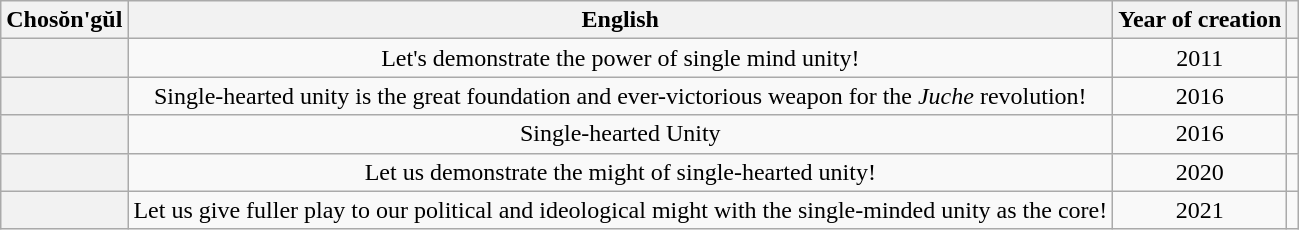<table class="wikitable sortable" style="text-align: center;">
<tr>
<th scope="col">Chosŏn'gŭl</th>
<th scope="col">English</th>
<th scope="col">Year of creation</th>
<th scope="col" class="unsortable"></th>
</tr>
<tr>
<th scope="row"></th>
<td>Let's demonstrate the power of single mind unity!</td>
<td>2011</td>
<td></td>
</tr>
<tr>
<th scope="row"></th>
<td>Single-hearted unity is the great foundation and ever-victorious weapon for the <em>Juche</em> revolution!</td>
<td>2016</td>
<td></td>
</tr>
<tr>
<th scope="row"></th>
<td>Single-hearted Unity</td>
<td>2016</td>
<td></td>
</tr>
<tr>
<th scope="row"></th>
<td>Let us demonstrate the might of single-hearted unity!</td>
<td>2020</td>
<td></td>
</tr>
<tr>
<th scope="row"></th>
<td>Let us give fuller play to our political and ideological might with the single-minded unity as the core!</td>
<td>2021</td>
<td></td>
</tr>
</table>
